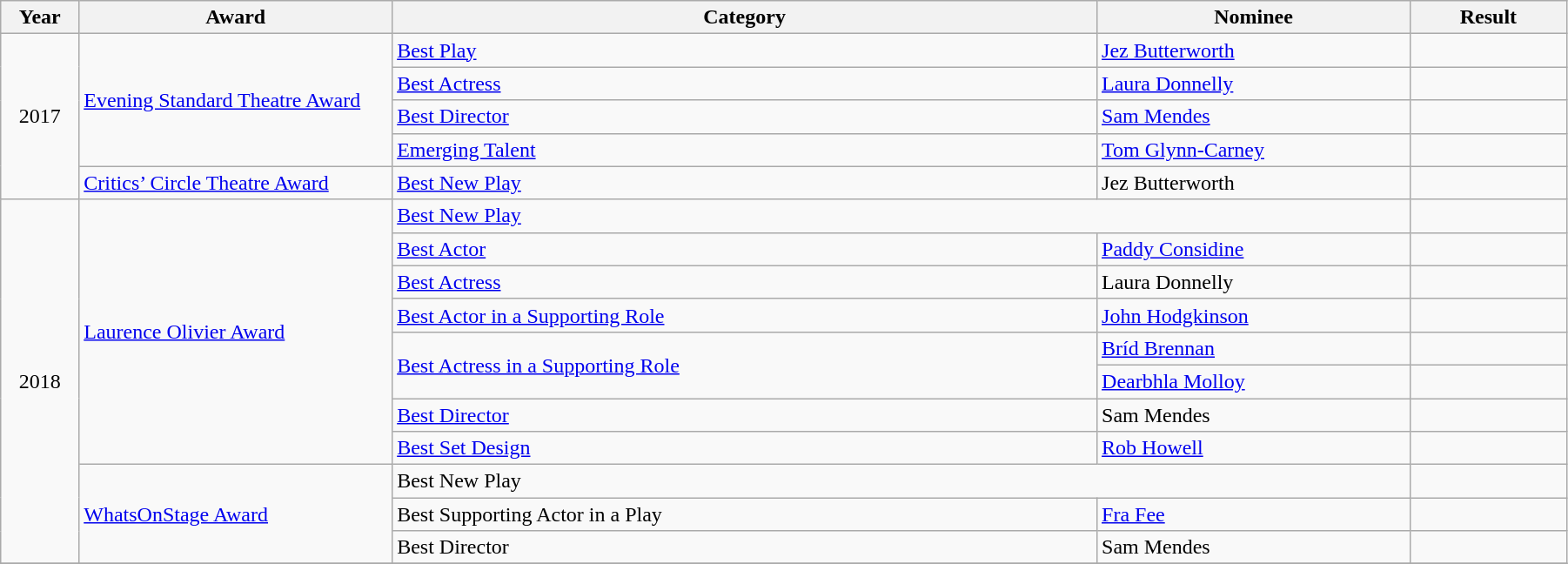<table class="wikitable" width="95%">
<tr>
<th width="5%">Year</th>
<th width="20%">Award</th>
<th width="45%">Category</th>
<th width="20%">Nominee</th>
<th width="10%">Result</th>
</tr>
<tr>
<td rowspan="5" align="center">2017</td>
<td rowspan="4"><a href='#'>Evening Standard Theatre Award</a></td>
<td rowspan="1"><a href='#'>Best Play</a></td>
<td rowspan="1"><a href='#'>Jez Butterworth</a></td>
<td></td>
</tr>
<tr>
<td rowspan="1"><a href='#'>Best Actress</a></td>
<td rowspan="1"><a href='#'>Laura Donnelly</a></td>
<td></td>
</tr>
<tr>
<td rowspan="1"><a href='#'>Best Director</a></td>
<td rowspan="1"><a href='#'>Sam Mendes</a></td>
<td></td>
</tr>
<tr>
<td rowspan="1"><a href='#'>Emerging Talent</a></td>
<td rowspan="1"><a href='#'>Tom Glynn-Carney</a></td>
<td></td>
</tr>
<tr>
<td><a href='#'>Critics’ Circle Theatre Award</a></td>
<td><a href='#'>Best New Play</a></td>
<td rowspan="1">Jez Butterworth</td>
<td></td>
</tr>
<tr>
<td rowspan="11" align="center">2018</td>
<td rowspan="8"><a href='#'>Laurence Olivier Award</a></td>
<td colspan="2"><a href='#'>Best New Play</a></td>
<td></td>
</tr>
<tr>
<td><a href='#'>Best Actor</a></td>
<td><a href='#'>Paddy Considine</a></td>
<td></td>
</tr>
<tr>
<td><a href='#'>Best Actress</a></td>
<td>Laura Donnelly</td>
<td></td>
</tr>
<tr>
<td><a href='#'>Best Actor in a Supporting Role</a></td>
<td><a href='#'>John Hodgkinson</a></td>
<td></td>
</tr>
<tr>
<td rowspan="2"><a href='#'>Best Actress in a Supporting Role</a></td>
<td><a href='#'>Bríd Brennan</a></td>
<td></td>
</tr>
<tr>
<td><a href='#'>Dearbhla Molloy</a></td>
<td></td>
</tr>
<tr>
<td><a href='#'>Best Director</a></td>
<td>Sam Mendes</td>
<td></td>
</tr>
<tr>
<td><a href='#'>Best Set Design</a></td>
<td><a href='#'>Rob Howell</a></td>
<td></td>
</tr>
<tr>
<td rowspan="3"><a href='#'>WhatsOnStage Award</a></td>
<td colspan="2">Best New Play</td>
<td></td>
</tr>
<tr>
<td>Best Supporting Actor in a Play</td>
<td><a href='#'>Fra Fee</a></td>
<td></td>
</tr>
<tr>
<td>Best Director</td>
<td>Sam Mendes</td>
<td></td>
</tr>
<tr>
</tr>
</table>
